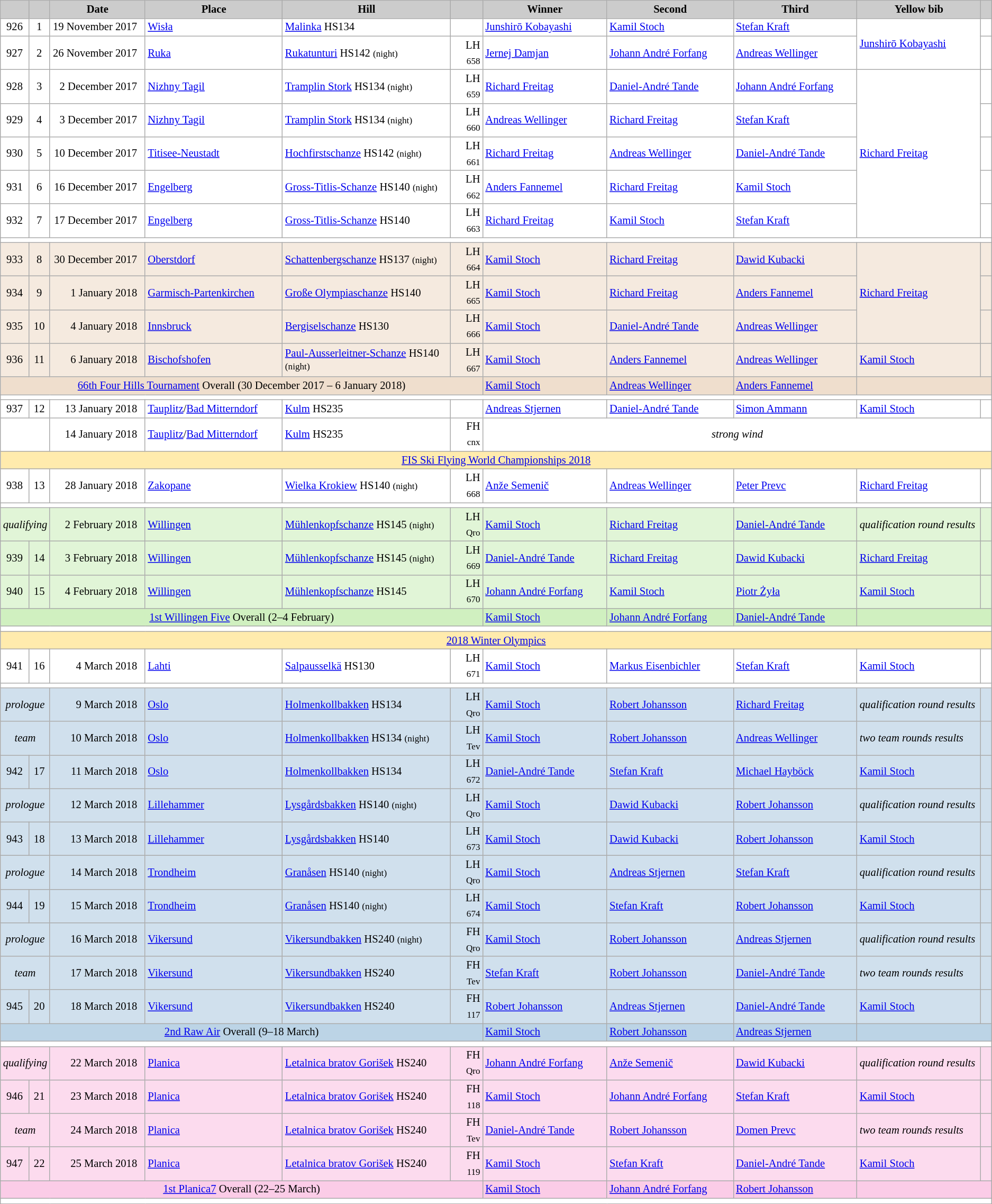<table class="wikitable plainrowheaders" style="background:#fff; font-size:86%; line-height:16px; border:grey solid 1px; border-collapse:collapse;">
<tr>
<th scope="col" style="background:#ccc; width=20 px;"></th>
<th scope="col" style="background:#ccc; width=20 px;"></th>
<th scope="col" style="background:#ccc; width:135px;">Date</th>
<th scope="col" style="background:#ccc; width:200px;">Place</th>
<th scope="col" style="background:#ccc; width:240px;">Hill</th>
<th scope="col" style="background:#ccc; width:40px;"></th>
<th scope="col" style="background:#ccc; width:185px;">Winner</th>
<th scope="col" style="background:#ccc; width:185px;">Second</th>
<th scope="col" style="background:#ccc; width:185px;">Third</th>
<th scope="col" style="background:#ccc; width:180px;">Yellow bib</th>
<th scope="col" style="background:#ccc; width:10px;"></th>
</tr>
<tr>
<td align=center>926</td>
<td align=center>1</td>
<td align=right>19 November 2017  </td>
<td> <a href='#'>Wisła</a></td>
<td><a href='#'>Malinka</a> HS134</td>
<td align=right></td>
<td> <a href='#'>Junshirō Kobayashi</a></td>
<td> <a href='#'>Kamil Stoch</a></td>
<td> <a href='#'>Stefan Kraft</a></td>
<td rowspan=2> <a href='#'>Junshirō Kobayashi</a></td>
<td></td>
</tr>
<tr>
<td align=center>927</td>
<td align=center>2</td>
<td align=right>26 November 2017  </td>
<td> <a href='#'>Ruka</a></td>
<td><a href='#'>Rukatunturi</a> HS142 <small>(night)</small></td>
<td align=right>LH <sub>658</sub></td>
<td> <a href='#'>Jernej Damjan</a></td>
<td> <a href='#'>Johann André Forfang</a></td>
<td> <a href='#'>Andreas Wellinger</a></td>
<td></td>
</tr>
<tr>
<td align=center>928</td>
<td align=center>3</td>
<td align=right>2 December 2017  </td>
<td> <a href='#'>Nizhny Tagil</a></td>
<td><a href='#'>Tramplin Stork</a> HS134 <small>(night)</small></td>
<td align=right>LH <sub>659</sub></td>
<td> <a href='#'>Richard Freitag</a></td>
<td> <a href='#'>Daniel-André Tande</a></td>
<td> <a href='#'>Johann André Forfang</a></td>
<td rowspan=5> <a href='#'>Richard Freitag</a></td>
<td></td>
</tr>
<tr>
<td align=center>929</td>
<td align=center>4</td>
<td align=right>3 December 2017  </td>
<td> <a href='#'>Nizhny Tagil</a></td>
<td><a href='#'>Tramplin Stork</a> HS134 <small>(night)</small></td>
<td align=right>LH <sub>660</sub></td>
<td> <a href='#'>Andreas Wellinger</a></td>
<td> <a href='#'>Richard Freitag</a></td>
<td> <a href='#'>Stefan Kraft</a></td>
<td></td>
</tr>
<tr>
<td align=center>930</td>
<td align=center>5</td>
<td align=right><small></small> 10 December 2017  </td>
<td> <a href='#'>Titisee-Neustadt</a></td>
<td><a href='#'>Hochfirstschanze</a> HS142 <small>(night)</small></td>
<td align=right>LH <sub>661</sub></td>
<td> <a href='#'>Richard Freitag</a></td>
<td> <a href='#'>Andreas Wellinger</a></td>
<td> <a href='#'>Daniel-André Tande</a></td>
<td></td>
</tr>
<tr>
<td align=center>931</td>
<td align=center>6</td>
<td align=right>16 December 2017  </td>
<td> <a href='#'>Engelberg</a></td>
<td><a href='#'>Gross-Titlis-Schanze</a> HS140 <small>(night)</small></td>
<td align=right>LH <sub>662</sub></td>
<td> <a href='#'>Anders Fannemel</a></td>
<td> <a href='#'>Richard Freitag</a></td>
<td> <a href='#'>Kamil Stoch</a></td>
<td></td>
</tr>
<tr>
<td align=center>932</td>
<td align=center>7</td>
<td align=right>17 December 2017  </td>
<td> <a href='#'>Engelberg</a></td>
<td><a href='#'>Gross-Titlis-Schanze</a> HS140</td>
<td align=right>LH <sub>663</sub></td>
<td> <a href='#'>Richard Freitag</a></td>
<td> <a href='#'>Kamil Stoch</a></td>
<td> <a href='#'>Stefan Kraft</a></td>
<td></td>
</tr>
<tr>
<td colspan=11></td>
</tr>
<tr bgcolor=#F5EADF>
<td align=center>933</td>
<td align=center>8</td>
<td align=right>30 December 2017  </td>
<td> <a href='#'>Oberstdorf</a></td>
<td><a href='#'>Schattenbergschanze</a> HS137 <small>(night)</small></td>
<td align=right>LH <sub>664</sub></td>
<td> <a href='#'>Kamil Stoch</a></td>
<td> <a href='#'>Richard Freitag</a></td>
<td> <a href='#'>Dawid Kubacki</a></td>
<td rowspan=3> <a href='#'>Richard Freitag</a></td>
<td></td>
</tr>
<tr bgcolor=#F5EADF>
<td align=center>934</td>
<td align=center>9</td>
<td align=right>1 January 2018  </td>
<td> <a href='#'>Garmisch-Partenkirchen</a></td>
<td><a href='#'>Große Olympiaschanze</a> HS140</td>
<td align=right>LH <sub>665</sub></td>
<td> <a href='#'>Kamil Stoch</a></td>
<td> <a href='#'>Richard Freitag</a></td>
<td> <a href='#'>Anders Fannemel</a></td>
<td></td>
</tr>
<tr bgcolor=#F5EADF>
<td align=center>935</td>
<td align=center>10</td>
<td align=right>4 January 2018  </td>
<td> <a href='#'>Innsbruck</a></td>
<td><a href='#'>Bergiselschanze</a> HS130</td>
<td align=right>LH <sub>666</sub></td>
<td> <a href='#'>Kamil Stoch</a></td>
<td> <a href='#'>Daniel-André Tande</a></td>
<td> <a href='#'>Andreas Wellinger</a></td>
<td></td>
</tr>
<tr bgcolor=#F5EADF>
<td align=center>936</td>
<td align=center>11</td>
<td align=right>6 January 2018  </td>
<td> <a href='#'>Bischofshofen</a></td>
<td><a href='#'>Paul-Ausserleitner-Schanze</a> HS140 <small>(night)</small></td>
<td align=right>LH <sub>667</sub></td>
<td> <a href='#'>Kamil Stoch</a></td>
<td> <a href='#'>Anders Fannemel</a></td>
<td> <a href='#'>Andreas Wellinger</a></td>
<td> <a href='#'>Kamil Stoch</a></td>
<td></td>
</tr>
<tr bgcolor=#EFDECD>
<td colspan=6 align=center><a href='#'>66th Four Hills Tournament</a> Overall (30 December 2017 – 6 January 2018)</td>
<td> <a href='#'>Kamil Stoch</a></td>
<td> <a href='#'>Andreas Wellinger</a></td>
<td> <a href='#'>Anders Fannemel</a></td>
<td colspan=2></td>
</tr>
<tr>
<td colspan=11></td>
</tr>
<tr>
<td align=center>937</td>
<td align=center>12</td>
<td align=right>13 January 2018  </td>
<td> <a href='#'>Tauplitz</a>/<a href='#'>Bad Mitterndorf</a></td>
<td><a href='#'>Kulm</a> HS235</td>
<td align=right></td>
<td> <a href='#'>Andreas Stjernen</a></td>
<td> <a href='#'>Daniel-André Tande</a></td>
<td> <a href='#'>Simon Ammann</a></td>
<td> <a href='#'>Kamil Stoch</a></td>
<td></td>
</tr>
<tr>
<td colspan=2></td>
<td align=right>14 January 2018  </td>
<td> <a href='#'>Tauplitz</a>/<a href='#'>Bad Mitterndorf</a></td>
<td><a href='#'>Kulm</a> HS235</td>
<td align=right>FH <sub>cnx</sub></td>
<td colspan=5 align=center><em>strong wind</em></td>
</tr>
<tr style="background:#FFEBAD">
<td colspan=11 align=center><a href='#'>FIS Ski Flying World Championships 2018</a></td>
</tr>
<tr>
<td align=center>938</td>
<td align=center>13</td>
<td align=right>28 January 2018  </td>
<td> <a href='#'>Zakopane</a></td>
<td><a href='#'>Wielka Krokiew</a> HS140 <small>(night)</small></td>
<td align=right>LH <sub>668</sub></td>
<td> <a href='#'>Anže Semenič</a></td>
<td> <a href='#'>Andreas Wellinger</a></td>
<td> <a href='#'>Peter Prevc</a></td>
<td> <a href='#'>Richard Freitag</a></td>
<td></td>
</tr>
<tr>
<td colspan=11></td>
</tr>
<tr bgcolor=#E1F5D7>
<td colspan=2 align=center><em>qualifying</em></td>
<td align=right>2 February 2018  </td>
<td> <a href='#'>Willingen</a></td>
<td><a href='#'>Mühlenkopfschanze</a> HS145 <small>(night)</small></td>
<td align=right>LH <sub>Qro</sub></td>
<td> <a href='#'>Kamil Stoch</a></td>
<td> <a href='#'>Richard Freitag</a></td>
<td> <a href='#'>Daniel-André Tande</a></td>
<td><em>qualification round results</em></td>
<td></td>
</tr>
<tr bgcolor=#E1F5D7>
<td align=center>939</td>
<td align=center>14</td>
<td align=right>3 February 2018  </td>
<td> <a href='#'>Willingen</a></td>
<td><a href='#'>Mühlenkopfschanze</a> HS145 <small>(night)</small></td>
<td align=right>LH <sub>669</sub></td>
<td> <a href='#'>Daniel-André Tande</a></td>
<td> <a href='#'>Richard Freitag</a></td>
<td> <a href='#'>Dawid Kubacki</a></td>
<td> <a href='#'>Richard Freitag</a></td>
<td></td>
</tr>
<tr bgcolor=#E1F5D7>
<td align=center>940</td>
<td align=center>15</td>
<td align=right>4 February 2018  </td>
<td> <a href='#'>Willingen</a></td>
<td><a href='#'>Mühlenkopfschanze</a> HS145</td>
<td align=right>LH <sub>670</sub></td>
<td> <a href='#'>Johann André Forfang</a></td>
<td> <a href='#'>Kamil Stoch</a></td>
<td> <a href='#'>Piotr Żyła</a></td>
<td> <a href='#'>Kamil Stoch</a></td>
<td></td>
</tr>
<tr bgcolor=#D0F0C0>
<td colspan=6 align=center><a href='#'>1st Willingen Five</a> Overall (2–4 February)</td>
<td> <a href='#'>Kamil Stoch</a></td>
<td> <a href='#'>Johann André Forfang</a></td>
<td> <a href='#'>Daniel-André Tande</a></td>
<td colspan=2></td>
</tr>
<tr>
<td colspan=11></td>
</tr>
<tr style="background:#FFEBAD">
<td colspan=11 align=center><a href='#'>2018 Winter Olympics</a></td>
</tr>
<tr>
<td align=center>941</td>
<td align=center>16</td>
<td align=right>4 March 2018  </td>
<td> <a href='#'>Lahti</a></td>
<td><a href='#'>Salpausselkä</a> HS130</td>
<td align=right>LH <sub>671</sub></td>
<td> <a href='#'>Kamil Stoch</a></td>
<td> <a href='#'>Markus Eisenbichler</a></td>
<td> <a href='#'>Stefan Kraft</a></td>
<td> <a href='#'>Kamil Stoch</a></td>
<td></td>
</tr>
<tr>
<td colspan=11></td>
</tr>
<tr bgcolor=#d0e0ed>
<td colspan=2 align=center><em>prologue</em></td>
<td align=right>9 March 2018  </td>
<td> <a href='#'>Oslo</a></td>
<td><a href='#'>Holmenkollbakken</a> HS134</td>
<td align=right>LH <sub>Qro</sub></td>
<td> <a href='#'>Kamil Stoch</a></td>
<td> <a href='#'>Robert Johansson</a></td>
<td> <a href='#'>Richard Freitag</a></td>
<td><em>qualification round results</em></td>
<td></td>
</tr>
<tr bgcolor=#d0e0ed>
<td colspan=2 align=center><em>team</em></td>
<td align=right>10 March 2018  </td>
<td> <a href='#'>Oslo</a></td>
<td><a href='#'>Holmenkollbakken</a> HS134 <small>(night)</small></td>
<td align=right>LH <sub>Tev</sub></td>
<td> <a href='#'>Kamil Stoch</a></td>
<td> <a href='#'>Robert Johansson</a></td>
<td> <a href='#'>Andreas Wellinger</a></td>
<td><em>two team rounds results</em></td>
<td></td>
</tr>
<tr bgcolor=#d0e0ed>
<td align=center>942</td>
<td align=center>17</td>
<td align=right>11 March 2018  </td>
<td> <a href='#'>Oslo</a></td>
<td><a href='#'>Holmenkollbakken</a> HS134</td>
<td align=right>LH <sub>672</sub></td>
<td> <a href='#'>Daniel-André Tande</a></td>
<td> <a href='#'>Stefan Kraft</a></td>
<td> <a href='#'>Michael Hayböck</a></td>
<td> <a href='#'>Kamil Stoch</a></td>
<td></td>
</tr>
<tr bgcolor=#d0e0ed>
<td colspan=2 align=center><em>prologue</em></td>
<td align=right>12 March 2018  </td>
<td> <a href='#'>Lillehammer</a></td>
<td><a href='#'>Lysgårdsbakken</a> HS140 <small>(night)</small></td>
<td align=right>LH <sub>Qro</sub></td>
<td> <a href='#'>Kamil Stoch</a></td>
<td> <a href='#'>Dawid Kubacki</a></td>
<td> <a href='#'>Robert Johansson</a></td>
<td><em>qualification round results</em></td>
<td></td>
</tr>
<tr bgcolor=#d0e0ed>
<td align=center>943</td>
<td align=center>18</td>
<td align=right>13 March 2018  </td>
<td> <a href='#'>Lillehammer</a></td>
<td><a href='#'>Lysgårdsbakken</a> HS140</td>
<td align=right>LH <sub>673</sub></td>
<td> <a href='#'>Kamil Stoch</a></td>
<td> <a href='#'>Dawid Kubacki</a></td>
<td> <a href='#'>Robert Johansson</a></td>
<td> <a href='#'>Kamil Stoch</a></td>
<td></td>
</tr>
<tr bgcolor=#d0e0ed>
<td colspan=2 align=center><em>prologue</em></td>
<td align=right>14 March 2018  </td>
<td> <a href='#'>Trondheim</a></td>
<td><a href='#'>Granåsen</a> HS140 <small>(night)</small></td>
<td align=right>LH <sub>Qro</sub></td>
<td> <a href='#'>Kamil Stoch</a></td>
<td> <a href='#'>Andreas Stjernen</a></td>
<td> <a href='#'>Stefan Kraft</a></td>
<td><em>qualification round results</em></td>
<td></td>
</tr>
<tr bgcolor=#d0e0ed>
<td align=center>944</td>
<td align=center>19</td>
<td align=right>15 March 2018  </td>
<td> <a href='#'>Trondheim</a></td>
<td><a href='#'>Granåsen</a> HS140 <small>(night)</small></td>
<td align=right>LH <sub>674</sub></td>
<td> <a href='#'>Kamil Stoch</a></td>
<td> <a href='#'>Stefan Kraft</a></td>
<td> <a href='#'>Robert Johansson</a></td>
<td> <a href='#'>Kamil Stoch</a></td>
<td></td>
</tr>
<tr bgcolor=#d0e0ed>
<td colspan=2 align=center><em>prologue</em></td>
<td align=right>16 March 2018  </td>
<td> <a href='#'>Vikersund</a></td>
<td><a href='#'>Vikersundbakken</a> HS240 <small>(night)</small></td>
<td align=right>FH <sub>Qro</sub></td>
<td> <a href='#'>Kamil Stoch</a></td>
<td> <a href='#'>Robert Johansson</a></td>
<td> <a href='#'>Andreas Stjernen</a></td>
<td><em>qualification round results</em></td>
<td></td>
</tr>
<tr bgcolor=#d0e0ed>
<td colspan=2 align=center><em>team</em></td>
<td align=right>17 March 2018  </td>
<td> <a href='#'>Vikersund</a></td>
<td><a href='#'>Vikersundbakken</a> HS240</td>
<td align=right>FH <sub>Tev</sub></td>
<td> <a href='#'>Stefan Kraft</a></td>
<td> <a href='#'>Robert Johansson</a></td>
<td> <a href='#'>Daniel-André Tande</a></td>
<td><em>two team rounds results</em></td>
<td></td>
</tr>
<tr bgcolor=#d0e0ed>
<td align=center>945</td>
<td align=center>20</td>
<td align=right>18 March 2018  </td>
<td> <a href='#'>Vikersund</a></td>
<td><a href='#'>Vikersundbakken</a> HS240</td>
<td align=right>FH <sub>117</sub></td>
<td> <a href='#'>Robert Johansson</a></td>
<td> <a href='#'>Andreas Stjernen</a></td>
<td> <a href='#'>Daniel-André Tande</a></td>
<td> <a href='#'>Kamil Stoch</a></td>
<td></td>
</tr>
<tr bgcolor=#BCD4E6>
<td colspan=6 align=center><a href='#'>2nd Raw Air</a> Overall (9–18 March)</td>
<td> <a href='#'>Kamil Stoch</a></td>
<td> <a href='#'>Robert Johansson</a></td>
<td> <a href='#'>Andreas Stjernen</a></td>
<td colspan=2></td>
</tr>
<tr>
<td colspan=11></td>
</tr>
<tr bgcolor=#fcdbee>
<td colspan=2 align=center><em>qualifying</em></td>
<td align=right>22 March 2018  </td>
<td> <a href='#'>Planica</a></td>
<td><a href='#'>Letalnica bratov Gorišek</a> HS240</td>
<td align=right>FH <sub>Qro</sub></td>
<td> <a href='#'>Johann André Forfang</a></td>
<td> <a href='#'>Anže Semenič</a></td>
<td> <a href='#'>Dawid Kubacki</a></td>
<td><em>qualification round results</em></td>
<td></td>
</tr>
<tr bgcolor=#fcdbee>
<td align=center>946</td>
<td align=center>21</td>
<td align=right>23 March 2018  </td>
<td> <a href='#'>Planica</a></td>
<td><a href='#'>Letalnica bratov Gorišek</a> HS240</td>
<td align=right>FH <sub>118</sub></td>
<td> <a href='#'>Kamil Stoch</a></td>
<td> <a href='#'>Johann André Forfang</a></td>
<td> <a href='#'>Stefan Kraft</a></td>
<td> <a href='#'>Kamil Stoch</a></td>
<td></td>
</tr>
<tr bgcolor=#fcdbee>
<td colspan=2 align=center><em>team</em></td>
<td align=right>24 March 2018  </td>
<td> <a href='#'>Planica</a></td>
<td><a href='#'>Letalnica bratov Gorišek</a> HS240</td>
<td align=right>FH <sub>Tev</sub></td>
<td> <a href='#'>Daniel-André Tande</a></td>
<td> <a href='#'>Robert Johansson</a></td>
<td> <a href='#'>Domen Prevc</a></td>
<td><em>two team rounds results</em></td>
<td></td>
</tr>
<tr bgcolor=#fcdbee>
<td align=center>947</td>
<td align=center>22</td>
<td align=right>25 March 2018  </td>
<td> <a href='#'>Planica</a></td>
<td><a href='#'>Letalnica bratov Gorišek</a> HS240</td>
<td align=right>FH <sub>119</sub></td>
<td> <a href='#'>Kamil Stoch</a></td>
<td> <a href='#'>Stefan Kraft</a></td>
<td> <a href='#'>Daniel-André Tande</a></td>
<td> <a href='#'>Kamil Stoch</a></td>
<td></td>
</tr>
<tr bgcolor=#FBCCE7>
<td colspan=6 align=center><a href='#'>1st Planica7</a> Overall (22–25 March)</td>
<td> <a href='#'>Kamil Stoch</a></td>
<td> <a href='#'>Johann André Forfang</a></td>
<td> <a href='#'>Robert Johansson</a></td>
<td colspan=2></td>
</tr>
<tr>
<td colspan=11></td>
</tr>
</table>
